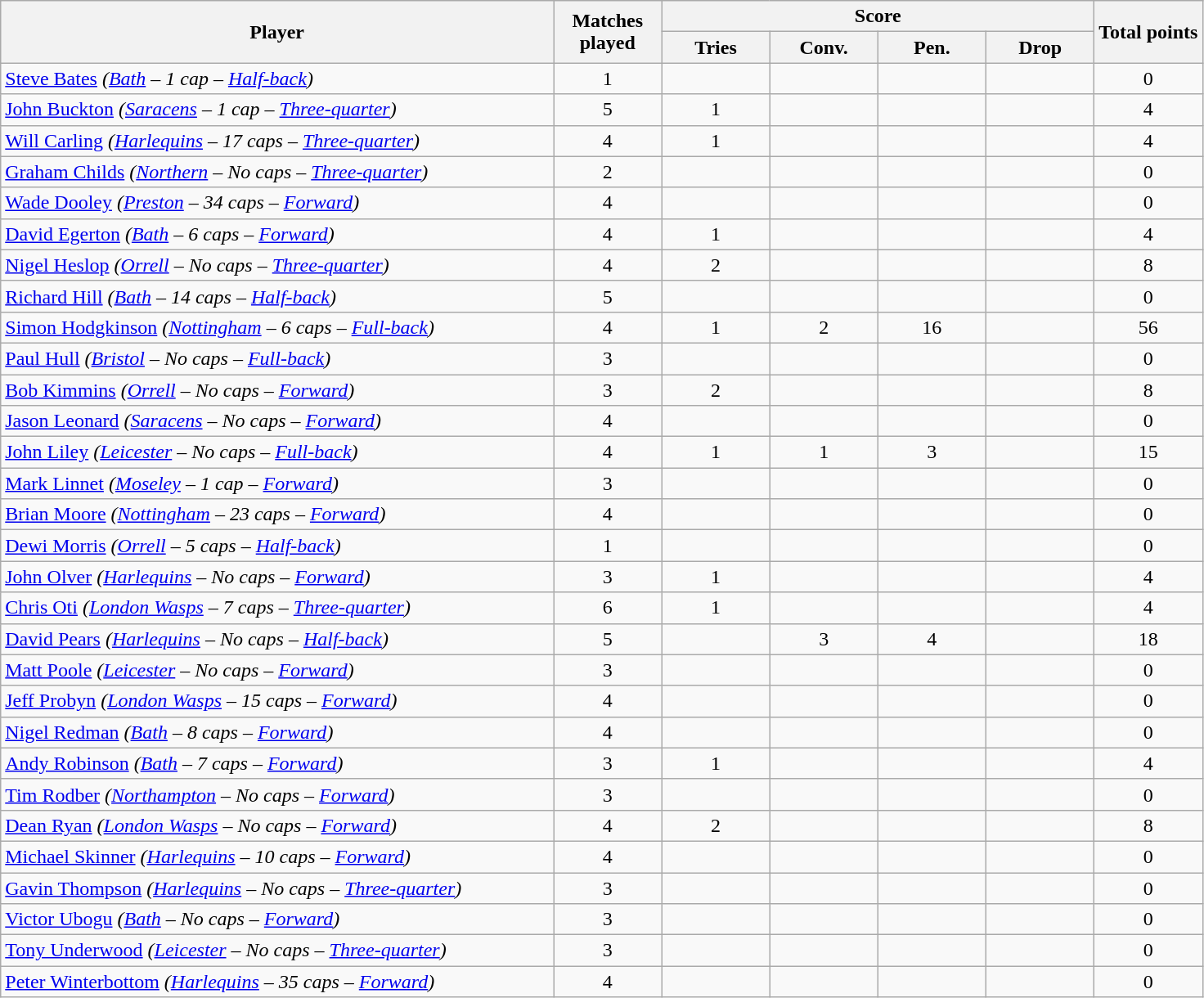<table class="wikitable sortable" style="text-align:center">
<tr>
<th rowspan=2 width="46%">Player</th>
<th rowspan=2 width="9%">Matches <br>played</th>
<th colspan=4 width="36%">Score</th>
<th rowspan=2 width="9%">Total points</th>
</tr>
<tr>
<th width="9%">Tries</th>
<th width="9%">Conv.</th>
<th width="9%">Pen.</th>
<th width="9%">Drop</th>
</tr>
<tr>
<td align=left><a href='#'>Steve Bates</a> <em>(<a href='#'>Bath</a> – 1 cap – <a href='#'>Half-back</a>)</em></td>
<td>1</td>
<td></td>
<td></td>
<td></td>
<td></td>
<td>0</td>
</tr>
<tr>
<td align=left><a href='#'>John Buckton</a> <em>(<a href='#'>Saracens</a> – 1 cap – <a href='#'>Three-quarter</a>)</em></td>
<td>5</td>
<td>1</td>
<td></td>
<td></td>
<td></td>
<td>4</td>
</tr>
<tr>
<td align=left><a href='#'>Will Carling</a> <em>(<a href='#'>Harlequins</a> – 17 caps – <a href='#'>Three-quarter</a>)</em></td>
<td>4</td>
<td>1</td>
<td></td>
<td></td>
<td></td>
<td>4</td>
</tr>
<tr>
<td align=left><a href='#'>Graham Childs</a> <em>(<a href='#'>Northern</a> – No caps – <a href='#'>Three-quarter</a>)</em></td>
<td>2</td>
<td></td>
<td></td>
<td></td>
<td></td>
<td>0</td>
</tr>
<tr>
<td align=left><a href='#'>Wade Dooley</a> <em>(<a href='#'>Preston</a> – 34 caps – <a href='#'>Forward</a>)</em></td>
<td>4</td>
<td></td>
<td></td>
<td></td>
<td></td>
<td>0</td>
</tr>
<tr>
<td align=left><a href='#'>David Egerton</a> <em>(<a href='#'>Bath</a> – 6 caps – <a href='#'>Forward</a>)</em></td>
<td>4</td>
<td>1</td>
<td></td>
<td></td>
<td></td>
<td>4</td>
</tr>
<tr>
<td align=left><a href='#'>Nigel Heslop</a> <em>(<a href='#'>Orrell</a> – No caps – <a href='#'>Three-quarter</a>)</em></td>
<td>4</td>
<td>2</td>
<td></td>
<td></td>
<td></td>
<td>8</td>
</tr>
<tr>
<td align=left><a href='#'>Richard Hill</a> <em>(<a href='#'>Bath</a> – 14 caps – <a href='#'>Half-back</a>)</em></td>
<td>5</td>
<td></td>
<td></td>
<td></td>
<td></td>
<td>0</td>
</tr>
<tr>
<td align=left><a href='#'>Simon Hodgkinson</a> <em>(<a href='#'>Nottingham</a> – 6 caps – <a href='#'>Full-back</a>)</em></td>
<td>4</td>
<td>1</td>
<td>2</td>
<td>16</td>
<td></td>
<td>56</td>
</tr>
<tr>
<td align=left><a href='#'>Paul Hull</a> <em>(<a href='#'>Bristol</a> – No caps – <a href='#'>Full-back</a>)</em></td>
<td>3</td>
<td></td>
<td></td>
<td></td>
<td></td>
<td>0</td>
</tr>
<tr>
<td align=left><a href='#'>Bob Kimmins</a> <em>(<a href='#'>Orrell</a> – No caps – <a href='#'>Forward</a>)</em></td>
<td>3</td>
<td>2</td>
<td></td>
<td></td>
<td></td>
<td>8</td>
</tr>
<tr>
<td align=left><a href='#'>Jason Leonard</a> <em>(<a href='#'>Saracens</a> – No caps – <a href='#'>Forward</a>)</em></td>
<td>4</td>
<td></td>
<td></td>
<td></td>
<td></td>
<td>0</td>
</tr>
<tr>
<td align=left><a href='#'>John Liley</a> <em>(<a href='#'>Leicester</a> – No caps – <a href='#'>Full-back</a>)</em></td>
<td>4</td>
<td>1</td>
<td>1</td>
<td>3</td>
<td></td>
<td>15</td>
</tr>
<tr>
<td align=left><a href='#'>Mark Linnet</a> <em>(<a href='#'>Moseley</a> – 1 cap – <a href='#'>Forward</a>)</em></td>
<td>3</td>
<td></td>
<td></td>
<td></td>
<td></td>
<td>0</td>
</tr>
<tr>
<td align=left><a href='#'>Brian Moore</a> <em>(<a href='#'>Nottingham</a> – 23 caps – <a href='#'>Forward</a>)</em></td>
<td>4</td>
<td></td>
<td></td>
<td></td>
<td></td>
<td>0</td>
</tr>
<tr>
<td align=left><a href='#'>Dewi Morris</a> <em>(<a href='#'>Orrell</a> – 5 caps – <a href='#'>Half-back</a>)</em></td>
<td>1</td>
<td></td>
<td></td>
<td></td>
<td></td>
<td>0</td>
</tr>
<tr>
<td align=left><a href='#'>John Olver</a> <em>(<a href='#'>Harlequins</a> – No caps – <a href='#'>Forward</a>)</em></td>
<td>3</td>
<td>1</td>
<td></td>
<td></td>
<td></td>
<td>4</td>
</tr>
<tr>
<td align=left><a href='#'>Chris Oti</a> <em>(<a href='#'>London Wasps</a> – 7 caps – <a href='#'>Three-quarter</a>)</em></td>
<td>6</td>
<td>1</td>
<td></td>
<td></td>
<td></td>
<td>4</td>
</tr>
<tr>
<td align=left><a href='#'>David Pears</a> <em>(<a href='#'>Harlequins</a> – No caps – <a href='#'>Half-back</a>)</em></td>
<td>5</td>
<td></td>
<td>3</td>
<td>4</td>
<td></td>
<td>18</td>
</tr>
<tr>
<td align=left><a href='#'>Matt Poole</a> <em>(<a href='#'>Leicester</a> – No caps – <a href='#'>Forward</a>)</em></td>
<td>3</td>
<td></td>
<td></td>
<td></td>
<td></td>
<td>0</td>
</tr>
<tr>
<td align=left><a href='#'>Jeff Probyn</a> <em>(<a href='#'>London Wasps</a> – 15 caps – <a href='#'>Forward</a>)</em></td>
<td>4</td>
<td></td>
<td></td>
<td></td>
<td></td>
<td>0</td>
</tr>
<tr>
<td align=left><a href='#'>Nigel Redman</a> <em>(<a href='#'>Bath</a> – 8 caps – <a href='#'>Forward</a>)</em></td>
<td>4</td>
<td></td>
<td></td>
<td></td>
<td></td>
<td>0</td>
</tr>
<tr>
<td align=left><a href='#'>Andy Robinson</a> <em>(<a href='#'>Bath</a> – 7 caps – <a href='#'>Forward</a>)</em></td>
<td>3</td>
<td>1</td>
<td></td>
<td></td>
<td></td>
<td>4</td>
</tr>
<tr>
<td align=left><a href='#'>Tim Rodber</a> <em>(<a href='#'>Northampton</a> – No caps – <a href='#'>Forward</a>)</em></td>
<td>3</td>
<td></td>
<td></td>
<td></td>
<td></td>
<td>0</td>
</tr>
<tr>
<td align=left><a href='#'>Dean Ryan</a> <em>(<a href='#'>London Wasps</a> – No caps – <a href='#'>Forward</a>)</em></td>
<td>4</td>
<td>2</td>
<td></td>
<td></td>
<td></td>
<td>8</td>
</tr>
<tr>
<td align=left><a href='#'>Michael Skinner</a> <em>(<a href='#'>Harlequins</a> – 10 caps – <a href='#'>Forward</a>)</em></td>
<td>4</td>
<td></td>
<td></td>
<td></td>
<td></td>
<td>0</td>
</tr>
<tr>
<td align=left><a href='#'>Gavin Thompson</a> <em>(<a href='#'>Harlequins</a> – No caps – <a href='#'>Three-quarter</a>)</em></td>
<td>3</td>
<td></td>
<td></td>
<td></td>
<td></td>
<td>0</td>
</tr>
<tr>
<td align=left><a href='#'>Victor Ubogu</a> <em>(<a href='#'>Bath</a> – No caps – <a href='#'>Forward</a>)</em></td>
<td>3</td>
<td></td>
<td></td>
<td></td>
<td></td>
<td>0</td>
</tr>
<tr>
<td align=left><a href='#'>Tony Underwood</a> <em>(<a href='#'>Leicester</a> – No caps – <a href='#'>Three-quarter</a>)</em></td>
<td>3</td>
<td></td>
<td></td>
<td></td>
<td></td>
<td>0</td>
</tr>
<tr>
<td align=left><a href='#'>Peter Winterbottom</a> <em>(<a href='#'>Harlequins</a> – 35 caps – <a href='#'>Forward</a>)</em></td>
<td>4</td>
<td></td>
<td></td>
<td></td>
<td></td>
<td>0</td>
</tr>
</table>
